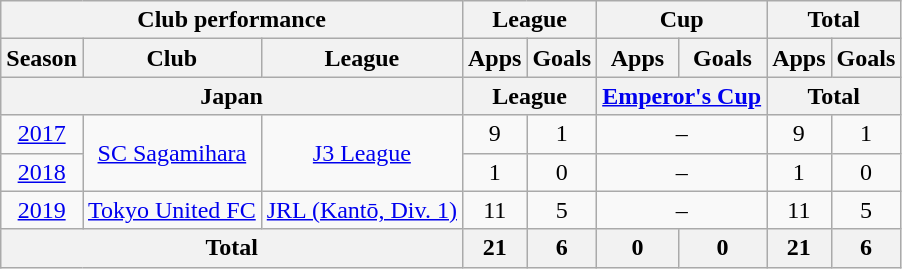<table class="wikitable" style="text-align:center;">
<tr>
<th colspan=3>Club performance</th>
<th colspan=2>League</th>
<th colspan=2>Cup</th>
<th colspan=2>Total</th>
</tr>
<tr>
<th>Season</th>
<th>Club</th>
<th>League</th>
<th>Apps</th>
<th>Goals</th>
<th>Apps</th>
<th>Goals</th>
<th>Apps</th>
<th>Goals</th>
</tr>
<tr>
<th colspan=3>Japan</th>
<th colspan=2>League</th>
<th colspan=2><a href='#'>Emperor's Cup</a></th>
<th colspan=2>Total</th>
</tr>
<tr>
<td><a href='#'>2017</a></td>
<td rowspan="2"><a href='#'>SC Sagamihara</a></td>
<td rowspan="2"><a href='#'>J3 League</a></td>
<td>9</td>
<td>1</td>
<td colspan="2">–</td>
<td>9</td>
<td>1</td>
</tr>
<tr>
<td><a href='#'>2018</a></td>
<td>1</td>
<td>0</td>
<td colspan="2">–</td>
<td>1</td>
<td>0</td>
</tr>
<tr>
<td><a href='#'>2019</a></td>
<td rowspan="1"><a href='#'>Tokyo United FC</a></td>
<td rowspan="1"><a href='#'>JRL (Kantō, Div. 1)</a></td>
<td>11</td>
<td>5</td>
<td colspan="2">–</td>
<td>11</td>
<td>5</td>
</tr>
<tr>
<th colspan=3>Total</th>
<th>21</th>
<th>6</th>
<th>0</th>
<th>0</th>
<th>21</th>
<th>6</th>
</tr>
</table>
